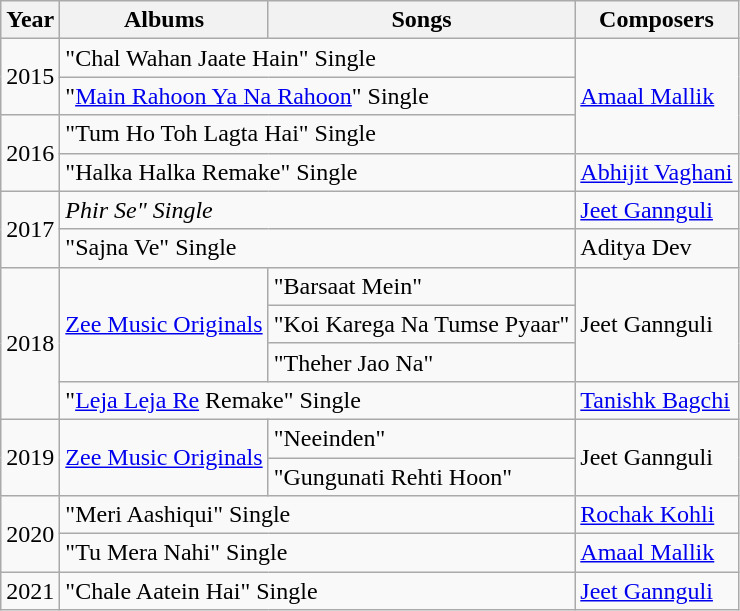<table class="wikitable sortable">
<tr>
<th>Year</th>
<th>Albums</th>
<th>Songs</th>
<th>Composers</th>
</tr>
<tr>
<td rowspan="2">2015</td>
<td colspan=2>"Chal Wahan Jaate Hain" Single</td>
<td rowspan="3"><a href='#'>Amaal Mallik</a></td>
</tr>
<tr>
<td colspan=2>"<a href='#'>Main Rahoon Ya Na Rahoon</a>" Single</td>
</tr>
<tr>
<td rowspan="2">2016</td>
<td colspan=2>"Tum Ho Toh Lagta Hai" Single</td>
</tr>
<tr>
<td colspan=2>"Halka Halka Remake" Single</td>
<td><a href='#'>Abhijit Vaghani</a></td>
</tr>
<tr>
<td rowspan="2">2017</td>
<td colspan=2><em>Phir Se" Single</td>
<td><a href='#'>Jeet Gannguli</a></td>
</tr>
<tr>
<td colspan=2>"Sajna Ve" Single</td>
<td>Aditya Dev</td>
</tr>
<tr>
<td rowspan="4">2018</td>
<td rowspan="3"><a href='#'>Zee Music Originals</a></td>
<td>"Barsaat Mein"</td>
<td rowspan="3">Jeet Gannguli</td>
</tr>
<tr>
<td>"Koi Karega Na Tumse Pyaar"</td>
</tr>
<tr>
<td>"Theher Jao Na"</td>
</tr>
<tr>
<td colspan=2>"<a href='#'>Leja Leja Re</a> Remake" Single</td>
<td><a href='#'>Tanishk Bagchi</a></td>
</tr>
<tr>
<td rowspan="2">2019</td>
<td rowspan="2"><a href='#'>Zee Music Originals</a></td>
<td>"Neeinden"</td>
<td rowspan="2">Jeet Gannguli</td>
</tr>
<tr>
<td>"Gungunati Rehti Hoon"</td>
</tr>
<tr>
<td rowspan="2">2020</td>
<td colspan=2>"Meri Aashiqui" Single</td>
<td><a href='#'>Rochak Kohli</a></td>
</tr>
<tr>
<td colspan=2>"Tu Mera Nahi" Single</td>
<td><a href='#'>Amaal Mallik</a></td>
</tr>
<tr>
<td>2021</td>
<td colspan=2>"Chale Aatein Hai" Single</td>
<td><a href='#'>Jeet Gannguli</a></td>
</tr>
</table>
